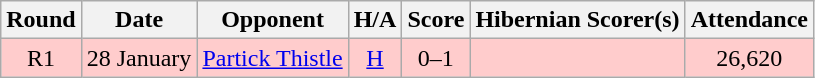<table class="wikitable" style="text-align:center">
<tr>
<th>Round</th>
<th>Date</th>
<th>Opponent</th>
<th>H/A</th>
<th>Score</th>
<th>Hibernian Scorer(s)</th>
<th>Attendance</th>
</tr>
<tr bgcolor=#FFCCCC>
<td>R1</td>
<td align=left>28 January</td>
<td align=left><a href='#'>Partick Thistle</a></td>
<td><a href='#'>H</a></td>
<td>0–1</td>
<td align=left></td>
<td>26,620</td>
</tr>
</table>
